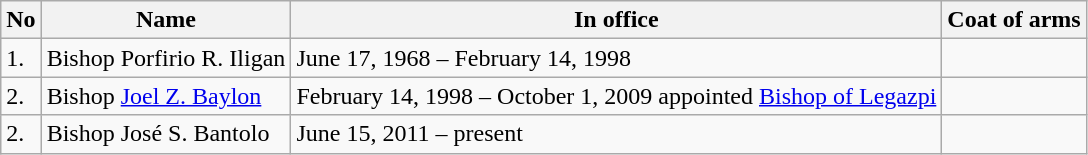<table class="wikitable">
<tr>
<th>No</th>
<th>Name</th>
<th>In office</th>
<th>Coat of arms</th>
</tr>
<tr>
<td>1.</td>
<td>Bishop Porfirio R. Iligan</td>
<td>June 17, 1968 – February 14, 1998</td>
<td></td>
</tr>
<tr>
<td>2.</td>
<td>Bishop <a href='#'>Joel Z. Baylon</a></td>
<td>February 14, 1998 – October 1, 2009 appointed <a href='#'>Bishop of Legazpi</a></td>
<td></td>
</tr>
<tr>
<td>2.</td>
<td>Bishop José S. Bantolo</td>
<td>June 15, 2011 – present</td>
<td></td>
</tr>
</table>
